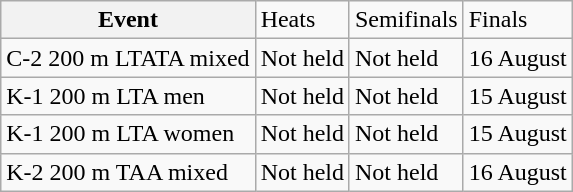<table class="wikitable">
<tr>
<th>Event</th>
<td>Heats</td>
<td>Semifinals</td>
<td>Finals</td>
</tr>
<tr>
<td>C-2 200 m LTATA mixed</td>
<td>Not held</td>
<td>Not held</td>
<td>16 August</td>
</tr>
<tr>
<td>K-1 200 m LTA men</td>
<td>Not held</td>
<td>Not held</td>
<td>15 August</td>
</tr>
<tr>
<td>K-1 200 m LTA women</td>
<td>Not held</td>
<td>Not held</td>
<td>15 August</td>
</tr>
<tr>
<td>K-2 200 m TAA mixed</td>
<td>Not held</td>
<td>Not held</td>
<td>16 August</td>
</tr>
</table>
